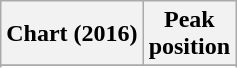<table class="wikitable sortable">
<tr>
<th>Chart (2016)</th>
<th>Peak<br>position</th>
</tr>
<tr>
</tr>
<tr>
</tr>
<tr>
</tr>
<tr>
</tr>
<tr>
</tr>
</table>
